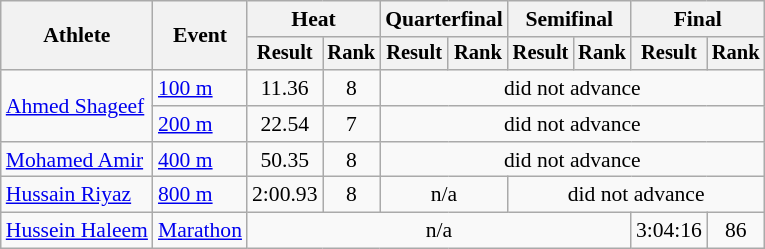<table class=wikitable style="font-size:90%">
<tr>
<th rowspan="2">Athlete</th>
<th rowspan="2">Event</th>
<th colspan="2">Heat</th>
<th colspan="2">Quarterfinal</th>
<th colspan="2">Semifinal</th>
<th colspan="2">Final</th>
</tr>
<tr style="font-size:95%">
<th>Result</th>
<th>Rank</th>
<th>Result</th>
<th>Rank</th>
<th>Result</th>
<th>Rank</th>
<th>Result</th>
<th>Rank</th>
</tr>
<tr align=center>
<td align=left rowspan=2><a href='#'>Ahmed Shageef</a></td>
<td align=left><a href='#'>100 m</a></td>
<td>11.36</td>
<td>8</td>
<td colspan=6>did not advance</td>
</tr>
<tr align=center>
<td align=left><a href='#'>200 m</a></td>
<td>22.54</td>
<td>7</td>
<td colspan=6>did not advance</td>
</tr>
<tr align=center>
<td align=left><a href='#'>Mohamed Amir</a></td>
<td align=left><a href='#'>400 m</a></td>
<td>50.35</td>
<td>8</td>
<td colspan=6>did not advance</td>
</tr>
<tr align=center>
<td align=left><a href='#'>Hussain Riyaz</a></td>
<td align=left><a href='#'>800 m</a></td>
<td>2:00.93</td>
<td>8</td>
<td colspan=2>n/a</td>
<td colspan=4>did not advance</td>
</tr>
<tr align=center>
<td align=left><a href='#'>Hussein Haleem</a></td>
<td align=left><a href='#'>Marathon</a></td>
<td colspan=6>n/a</td>
<td>3:04:16</td>
<td>86</td>
</tr>
</table>
